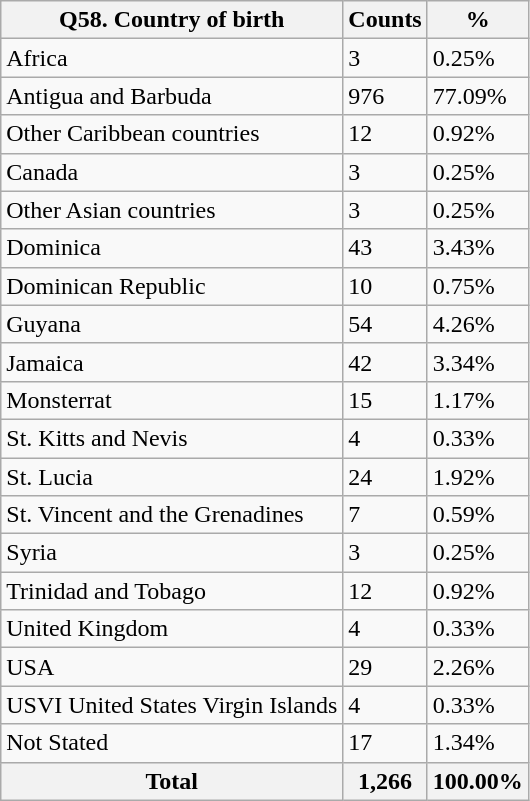<table class="wikitable sortable">
<tr>
<th>Q58. Country of birth</th>
<th>Counts</th>
<th>%</th>
</tr>
<tr>
<td>Africa</td>
<td>3</td>
<td>0.25%</td>
</tr>
<tr>
<td>Antigua and Barbuda</td>
<td>976</td>
<td>77.09%</td>
</tr>
<tr>
<td>Other Caribbean countries</td>
<td>12</td>
<td>0.92%</td>
</tr>
<tr>
<td>Canada</td>
<td>3</td>
<td>0.25%</td>
</tr>
<tr>
<td>Other Asian countries</td>
<td>3</td>
<td>0.25%</td>
</tr>
<tr>
<td>Dominica</td>
<td>43</td>
<td>3.43%</td>
</tr>
<tr>
<td>Dominican Republic</td>
<td>10</td>
<td>0.75%</td>
</tr>
<tr>
<td>Guyana</td>
<td>54</td>
<td>4.26%</td>
</tr>
<tr>
<td>Jamaica</td>
<td>42</td>
<td>3.34%</td>
</tr>
<tr>
<td>Monsterrat</td>
<td>15</td>
<td>1.17%</td>
</tr>
<tr>
<td>St. Kitts and Nevis</td>
<td>4</td>
<td>0.33%</td>
</tr>
<tr>
<td>St. Lucia</td>
<td>24</td>
<td>1.92%</td>
</tr>
<tr>
<td>St. Vincent and the Grenadines</td>
<td>7</td>
<td>0.59%</td>
</tr>
<tr>
<td>Syria</td>
<td>3</td>
<td>0.25%</td>
</tr>
<tr>
<td>Trinidad and Tobago</td>
<td>12</td>
<td>0.92%</td>
</tr>
<tr>
<td>United Kingdom</td>
<td>4</td>
<td>0.33%</td>
</tr>
<tr>
<td>USA</td>
<td>29</td>
<td>2.26%</td>
</tr>
<tr>
<td>USVI United States Virgin Islands</td>
<td>4</td>
<td>0.33%</td>
</tr>
<tr>
<td>Not Stated</td>
<td>17</td>
<td>1.34%</td>
</tr>
<tr>
<th>Total</th>
<th>1,266</th>
<th>100.00%</th>
</tr>
</table>
